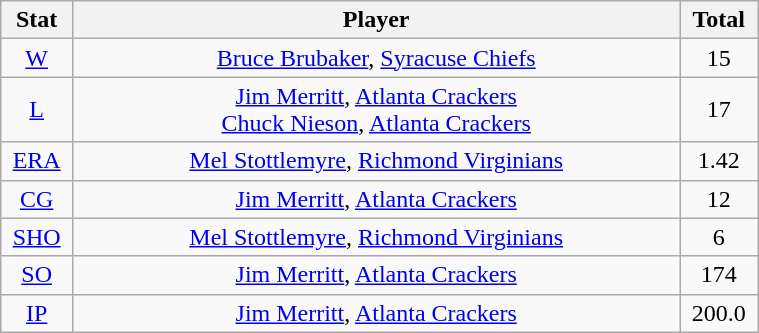<table class="wikitable" width="40%" style="text-align:center;">
<tr>
<th width="5%">Stat</th>
<th width="60%">Player</th>
<th width="5%">Total</th>
</tr>
<tr>
<td><a href='#'>W</a></td>
<td><a href='#'>Bruce Brubaker</a>, <a href='#'>Syracuse Chiefs</a></td>
<td>15</td>
</tr>
<tr>
<td><a href='#'>L</a></td>
<td><a href='#'>Jim Merritt</a>, <a href='#'>Atlanta Crackers</a> <br> <a href='#'>Chuck Nieson</a>, <a href='#'>Atlanta Crackers</a></td>
<td>17</td>
</tr>
<tr>
<td><a href='#'>ERA</a></td>
<td><a href='#'>Mel Stottlemyre</a>, <a href='#'>Richmond Virginians</a></td>
<td>1.42</td>
</tr>
<tr>
<td><a href='#'>CG</a></td>
<td><a href='#'>Jim Merritt</a>, <a href='#'>Atlanta Crackers</a></td>
<td>12</td>
</tr>
<tr>
<td><a href='#'>SHO</a></td>
<td><a href='#'>Mel Stottlemyre</a>, <a href='#'>Richmond Virginians</a></td>
<td>6</td>
</tr>
<tr>
<td><a href='#'>SO</a></td>
<td><a href='#'>Jim Merritt</a>, <a href='#'>Atlanta Crackers</a></td>
<td>174</td>
</tr>
<tr>
<td><a href='#'>IP</a></td>
<td><a href='#'>Jim Merritt</a>, <a href='#'>Atlanta Crackers</a></td>
<td>200.0</td>
</tr>
</table>
